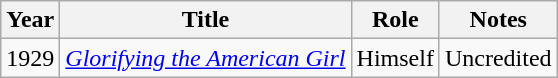<table class="wikitable">
<tr>
<th>Year</th>
<th>Title</th>
<th>Role</th>
<th>Notes</th>
</tr>
<tr>
<td>1929</td>
<td><em><a href='#'>Glorifying the American Girl</a></em></td>
<td>Himself</td>
<td>Uncredited</td>
</tr>
</table>
